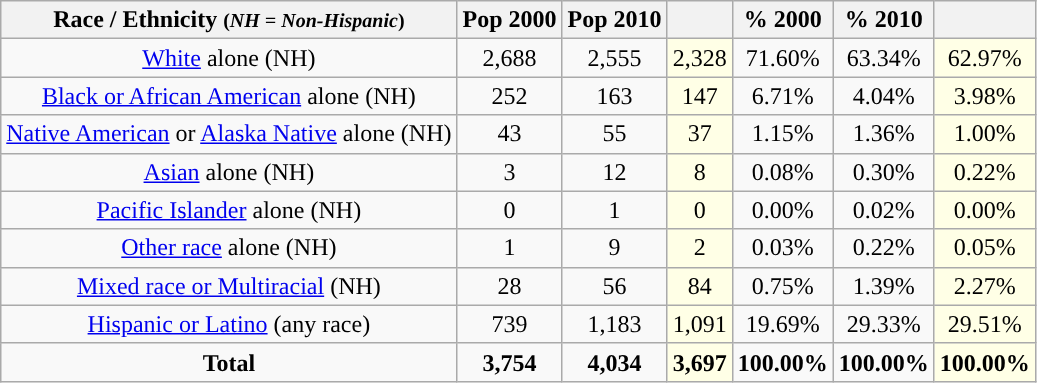<table class="wikitable"  style="text-align:center;">
<tr>
<th>Race / Ethnicity <small>(<em>NH = Non-Hispanic</em>)</small></th>
<th>Pop 2000</th>
<th>Pop 2010</th>
<th></th>
<th>% 2000</th>
<th>% 2010</th>
<th></th>
</tr>
<tr>
<td><a href='#'>White</a> alone (NH)</td>
<td>2,688</td>
<td>2,555</td>
<td style='background: #ffffe6;'>2,328</td>
<td>71.60%</td>
<td>63.34%</td>
<td style='background: #ffffe6;'>62.97%</td>
</tr>
<tr>
<td><a href='#'>Black or African American</a> alone (NH)</td>
<td>252</td>
<td>163</td>
<td style='background: #ffffe6;'>147</td>
<td>6.71%</td>
<td>4.04%</td>
<td style='background: #ffffe6;'>3.98%</td>
</tr>
<tr>
<td><a href='#'>Native American</a> or <a href='#'>Alaska Native</a> alone (NH)</td>
<td>43</td>
<td>55</td>
<td style='background: #ffffe6;'>37</td>
<td>1.15%</td>
<td>1.36%</td>
<td style='background: #ffffe6;'>1.00%</td>
</tr>
<tr>
<td><a href='#'>Asian</a> alone (NH)</td>
<td>3</td>
<td>12</td>
<td style='background: #ffffe6;'>8</td>
<td>0.08%</td>
<td>0.30%</td>
<td style='background: #ffffe6;'>0.22%</td>
</tr>
<tr>
<td><a href='#'>Pacific Islander</a> alone (NH)</td>
<td>0</td>
<td>1</td>
<td style='background: #ffffe6;'>0</td>
<td>0.00%</td>
<td>0.02%</td>
<td style='background: #ffffe6;'>0.00%</td>
</tr>
<tr>
<td><a href='#'>Other race</a> alone (NH)</td>
<td>1</td>
<td>9</td>
<td style='background: #ffffe6;'>2</td>
<td>0.03%</td>
<td>0.22%</td>
<td style='background: #ffffe6;'>0.05%</td>
</tr>
<tr>
<td><a href='#'>Mixed race or Multiracial</a> (NH)</td>
<td>28</td>
<td>56</td>
<td style='background: #ffffe6;'>84</td>
<td>0.75%</td>
<td>1.39%</td>
<td style='background: #ffffe6;'>2.27%</td>
</tr>
<tr>
<td><a href='#'>Hispanic or Latino</a> (any race)</td>
<td>739</td>
<td>1,183</td>
<td style='background: #ffffe6;'>1,091</td>
<td>19.69%</td>
<td>29.33%</td>
<td style='background: #ffffe6;'>29.51%</td>
</tr>
<tr>
<td><strong>Total</strong></td>
<td><strong>3,754</strong></td>
<td><strong>4,034</strong></td>
<td style='background: #ffffe6;'><strong>3,697</strong></td>
<td><strong>100.00%</strong></td>
<td><strong>100.00%</strong></td>
<td style='background: #ffffe6;'><strong>100.00%</strong></td>
</tr>
</table>
